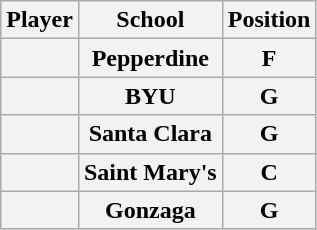<table class="wikitable sortable">
<tr>
<th>Player</th>
<th>School</th>
<th>Position</th>
</tr>
<tr>
<th></th>
<th>Pepperdine</th>
<th>F</th>
</tr>
<tr>
<th></th>
<th>BYU</th>
<th>G</th>
</tr>
<tr>
<th></th>
<th>Santa Clara</th>
<th>G</th>
</tr>
<tr>
<th></th>
<th>Saint Mary's</th>
<th>C</th>
</tr>
<tr>
<th></th>
<th>Gonzaga</th>
<th>G</th>
</tr>
</table>
